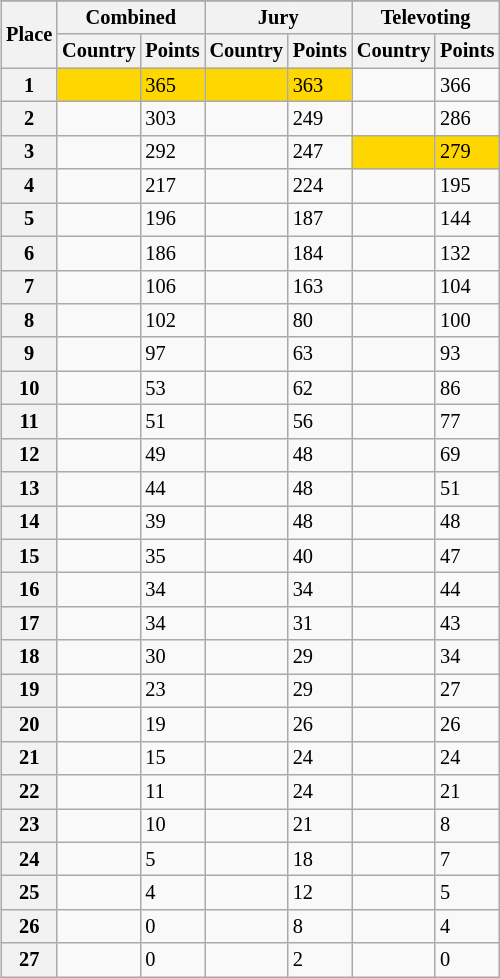<table class="wikitable collapsible plainrowheaders" style="float:right; margin:10px; font-size:85%">
<tr>
</tr>
<tr>
<th scope="col" rowspan="2">Place</th>
<th scope="col" colspan="2">Combined</th>
<th scope="col" colspan="2">Jury</th>
<th scope="col" colspan="2">Televoting</th>
</tr>
<tr>
<th scope="col">Country</th>
<th scope="col">Points</th>
<th scope="col">Country</th>
<th scope="col">Points</th>
<th scope="col">Country</th>
<th scope="col">Points</th>
</tr>
<tr>
<th scope="row" style="text-align:center">1</th>
<td bgcolor="gold"></td>
<td bgcolor="gold">365</td>
<td bgcolor="gold"></td>
<td bgcolor="gold">363</td>
<td></td>
<td>366</td>
</tr>
<tr>
<th scope="row" style="text-align:center">2</th>
<td></td>
<td>303</td>
<td></td>
<td>249</td>
<td></td>
<td>286</td>
</tr>
<tr>
<th scope="row" style="text-align:center">3</th>
<td></td>
<td>292</td>
<td></td>
<td>247</td>
<td bgcolor="gold"></td>
<td bgcolor="gold">279</td>
</tr>
<tr>
<th scope="row" style="text-align:center">4</th>
<td></td>
<td>217</td>
<td></td>
<td>224</td>
<td></td>
<td>195</td>
</tr>
<tr>
<th scope="row" style="text-align:center">5</th>
<td></td>
<td>196</td>
<td></td>
<td>187</td>
<td></td>
<td>144</td>
</tr>
<tr>
<th scope="row" style="text-align:center">6</th>
<td></td>
<td>186</td>
<td></td>
<td>184</td>
<td></td>
<td>132</td>
</tr>
<tr>
<th scope="row" style="text-align:center">7</th>
<td></td>
<td>106</td>
<td></td>
<td>163</td>
<td></td>
<td>104</td>
</tr>
<tr>
<th scope="row" style="text-align:center">8</th>
<td></td>
<td>102</td>
<td></td>
<td>80</td>
<td></td>
<td>100</td>
</tr>
<tr>
<th scope="row" style="text-align:center">9</th>
<td></td>
<td>97</td>
<td></td>
<td>63</td>
<td></td>
<td>93</td>
</tr>
<tr>
<th scope="row" style="text-align:center">10</th>
<td></td>
<td>53</td>
<td></td>
<td>62</td>
<td></td>
<td>86</td>
</tr>
<tr>
<th scope="row" style="text-align:center">11</th>
<td></td>
<td>51</td>
<td></td>
<td>56</td>
<td></td>
<td>77</td>
</tr>
<tr>
<th scope="row" style="text-align:center">12</th>
<td></td>
<td>49</td>
<td></td>
<td>48</td>
<td></td>
<td>69</td>
</tr>
<tr>
<th scope="row" style="text-align:center">13</th>
<td></td>
<td>44</td>
<td></td>
<td>48</td>
<td></td>
<td>51</td>
</tr>
<tr>
<th scope="row" style="text-align:center">14</th>
<td></td>
<td>39</td>
<td></td>
<td>48</td>
<td></td>
<td>48</td>
</tr>
<tr>
<th scope="row" style="text-align:center">15</th>
<td></td>
<td>35</td>
<td></td>
<td>40</td>
<td></td>
<td>47</td>
</tr>
<tr>
<th scope="row" style="text-align:center">16</th>
<td></td>
<td>34</td>
<td></td>
<td>34</td>
<td></td>
<td>44</td>
</tr>
<tr>
<th scope="row" style="text-align:center">17</th>
<td></td>
<td>34</td>
<td></td>
<td>31</td>
<td></td>
<td>43</td>
</tr>
<tr>
<th scope="row" style="text-align:center">18</th>
<td></td>
<td>30</td>
<td></td>
<td>29</td>
<td></td>
<td>34</td>
</tr>
<tr>
<th scope="row" style="text-align:center">19</th>
<td></td>
<td>23</td>
<td></td>
<td>29</td>
<td></td>
<td>27</td>
</tr>
<tr>
<th scope="row" style="text-align:center">20</th>
<td></td>
<td>19</td>
<td></td>
<td>26</td>
<td></td>
<td>26</td>
</tr>
<tr>
<th scope="row" style="text-align:center">21</th>
<td></td>
<td>15</td>
<td></td>
<td>24</td>
<td></td>
<td>24</td>
</tr>
<tr>
<th scope="row" style="text-align:center">22</th>
<td></td>
<td>11</td>
<td></td>
<td>24</td>
<td></td>
<td>21</td>
</tr>
<tr>
<th scope="row" style="text-align:center">23</th>
<td></td>
<td>10</td>
<td></td>
<td>21</td>
<td></td>
<td>8</td>
</tr>
<tr>
<th scope="row" style="text-align:center">24</th>
<td></td>
<td>5</td>
<td></td>
<td>18</td>
<td></td>
<td>7</td>
</tr>
<tr>
<th scope="row" style="text-align:center">25</th>
<td></td>
<td>4</td>
<td></td>
<td>12</td>
<td></td>
<td>5</td>
</tr>
<tr>
<th scope="row" style="text-align:center">26</th>
<td></td>
<td>0</td>
<td></td>
<td>8</td>
<td></td>
<td>4</td>
</tr>
<tr>
<th scope="row" style="text-align:center">27</th>
<td></td>
<td>0</td>
<td></td>
<td>2</td>
<td></td>
<td>0</td>
</tr>
</table>
